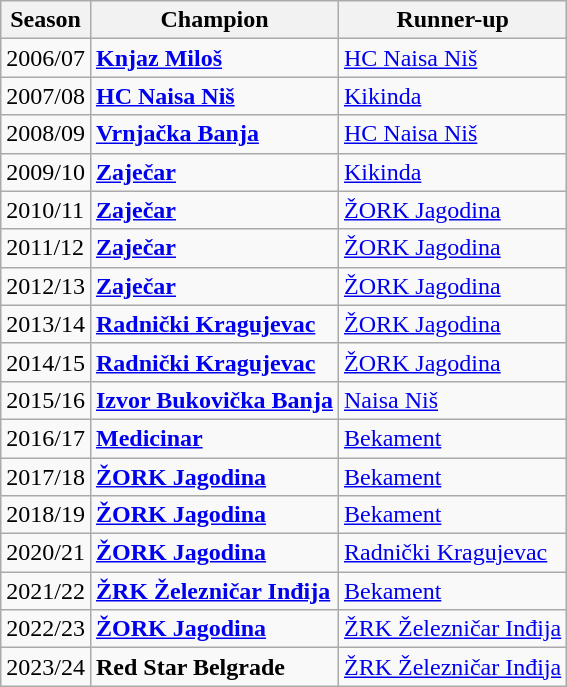<table class="wikitable sortable">
<tr>
<th>Season</th>
<th>Champion</th>
<th>Runner-up</th>
</tr>
<tr>
<td>2006/07</td>
<td><strong><a href='#'>Knjaz Miloš</a></strong></td>
<td><a href='#'>HC Naisa Niš</a></td>
</tr>
<tr>
<td>2007/08</td>
<td><strong><a href='#'>HC Naisa Niš</a></strong></td>
<td><a href='#'>Kikinda</a></td>
</tr>
<tr>
<td>2008/09</td>
<td><strong><a href='#'>Vrnjačka Banja</a></strong></td>
<td><a href='#'>HC Naisa Niš</a></td>
</tr>
<tr>
<td>2009/10</td>
<td><strong><a href='#'>Zaječar</a></strong></td>
<td><a href='#'>Kikinda</a></td>
</tr>
<tr>
<td>2010/11</td>
<td><strong><a href='#'>Zaječar</a></strong></td>
<td><a href='#'>ŽORK Jagodina</a></td>
</tr>
<tr>
<td>2011/12</td>
<td><strong><a href='#'>Zaječar</a></strong></td>
<td><a href='#'>ŽORK Jagodina</a></td>
</tr>
<tr>
<td>2012/13</td>
<td><strong><a href='#'>Zaječar</a></strong></td>
<td><a href='#'>ŽORK Jagodina</a></td>
</tr>
<tr>
<td>2013/14</td>
<td><strong><a href='#'>Radnički Kragujevac</a></strong></td>
<td><a href='#'>ŽORK Jagodina</a></td>
</tr>
<tr>
<td>2014/15</td>
<td><strong><a href='#'>Radnički Kragujevac</a></strong></td>
<td><a href='#'>ŽORK Jagodina</a></td>
</tr>
<tr>
<td>2015/16</td>
<td><strong><a href='#'>Izvor Bukovička Banja</a></strong></td>
<td><a href='#'>Naisa Niš</a></td>
</tr>
<tr>
<td>2016/17</td>
<td><strong><a href='#'>Medicinar</a></strong></td>
<td><a href='#'>Bekament</a></td>
</tr>
<tr>
<td>2017/18</td>
<td><strong><a href='#'>ŽORK Jagodina</a></strong></td>
<td><a href='#'>Bekament</a></td>
</tr>
<tr>
<td>2018/19</td>
<td><strong><a href='#'>ŽORK Jagodina</a></strong></td>
<td><a href='#'>Bekament</a></td>
</tr>
<tr>
<td>2020/21</td>
<td><strong><a href='#'>ŽORK Jagodina</a></strong></td>
<td><a href='#'>Radnički Kragujevac</a></td>
</tr>
<tr>
<td>2021/22</td>
<td><strong><a href='#'>ŽRK Železničar Inđija</a></strong></td>
<td><a href='#'>Bekament</a></td>
</tr>
<tr>
<td>2022/23</td>
<td><strong><a href='#'>ŽORK Jagodina</a></strong></td>
<td><a href='#'>ŽRK Železničar Inđija</a></td>
</tr>
<tr>
<td>2023/24</td>
<td><strong>Red Star Belgrade</strong></td>
<td><a href='#'>ŽRK Železničar Inđija</a></td>
</tr>
</table>
